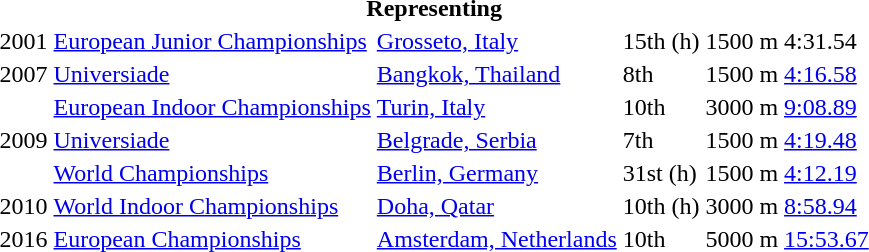<table>
<tr>
<th colspan="6">Representing </th>
</tr>
<tr>
<td>2001</td>
<td><a href='#'>European Junior Championships</a></td>
<td><a href='#'>Grosseto, Italy</a></td>
<td>15th (h)</td>
<td>1500 m</td>
<td>4:31.54</td>
</tr>
<tr>
<td>2007</td>
<td><a href='#'>Universiade</a></td>
<td><a href='#'>Bangkok, Thailand</a></td>
<td>8th</td>
<td>1500 m</td>
<td><a href='#'>4:16.58</a></td>
</tr>
<tr>
<td rowspan=3>2009</td>
<td><a href='#'>European Indoor Championships</a></td>
<td><a href='#'>Turin, Italy</a></td>
<td>10th</td>
<td>3000 m</td>
<td><a href='#'>	9:08.89</a></td>
</tr>
<tr>
<td><a href='#'>Universiade</a></td>
<td><a href='#'>Belgrade, Serbia</a></td>
<td>7th</td>
<td>1500 m</td>
<td><a href='#'>4:19.48</a></td>
</tr>
<tr>
<td><a href='#'>World Championships</a></td>
<td><a href='#'>Berlin, Germany</a></td>
<td>31st (h)</td>
<td>1500 m</td>
<td><a href='#'>4:12.19</a></td>
</tr>
<tr>
<td>2010</td>
<td><a href='#'>World Indoor Championships</a></td>
<td><a href='#'>Doha, Qatar</a></td>
<td>10th (h)</td>
<td>3000 m</td>
<td><a href='#'>8:58.94</a></td>
</tr>
<tr>
<td>2016</td>
<td><a href='#'>European Championships</a></td>
<td><a href='#'>Amsterdam, Netherlands</a></td>
<td>10th</td>
<td>5000 m</td>
<td><a href='#'>	15:53.67</a></td>
</tr>
</table>
